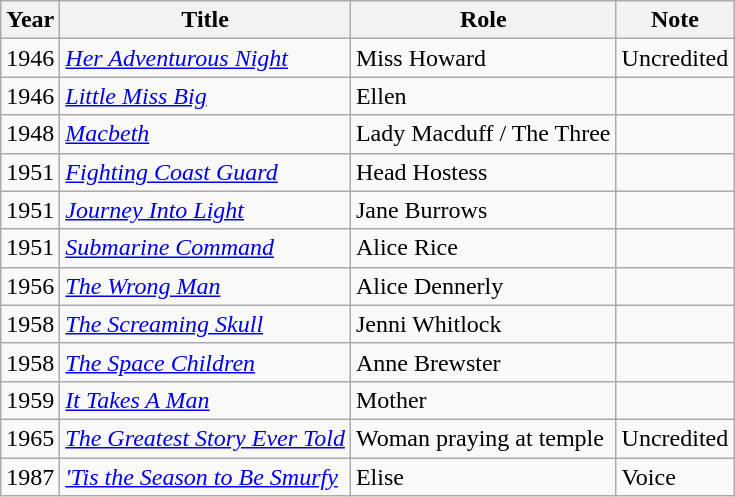<table class="wikitable">
<tr>
<th>Year</th>
<th>Title</th>
<th>Role</th>
<th>Note</th>
</tr>
<tr>
<td>1946</td>
<td><em><a href='#'>Her Adventurous Night</a></em></td>
<td>Miss Howard</td>
<td>Uncredited</td>
</tr>
<tr>
<td>1946</td>
<td><em><a href='#'>Little Miss Big</a></em></td>
<td>Ellen</td>
<td></td>
</tr>
<tr>
<td>1948</td>
<td><a href='#'><em>Macbeth</em></a></td>
<td>Lady Macduff / The Three</td>
<td></td>
</tr>
<tr>
<td>1951</td>
<td><em><a href='#'>Fighting Coast Guard</a></em></td>
<td>Head Hostess</td>
<td></td>
</tr>
<tr>
<td>1951</td>
<td><a href='#'><em>Journey Into Light</em></a></td>
<td>Jane Burrows</td>
<td></td>
</tr>
<tr>
<td>1951</td>
<td><em><a href='#'>Submarine Command</a></em></td>
<td>Alice Rice</td>
<td></td>
</tr>
<tr>
<td>1956</td>
<td><em><a href='#'>The Wrong Man</a></em></td>
<td>Alice Dennerly</td>
<td></td>
</tr>
<tr>
<td>1958</td>
<td><em><a href='#'>The Screaming Skull</a></em></td>
<td>Jenni Whitlock</td>
<td></td>
</tr>
<tr>
<td>1958</td>
<td><em><a href='#'>The Space Children</a></em></td>
<td>Anne Brewster</td>
<td></td>
</tr>
<tr>
<td>1959</td>
<td><em><a href='#'>It Takes A Man</a></em></td>
<td>Mother</td>
</tr>
<tr>
<td>1965</td>
<td><em><a href='#'>The Greatest Story Ever Told</a></em></td>
<td>Woman praying at temple</td>
<td>Uncredited</td>
</tr>
<tr>
<td>1987</td>
<td><a href='#'><em>'Tis the Season to Be Smurfy</em></a></td>
<td>Elise</td>
<td>Voice</td>
</tr>
</table>
